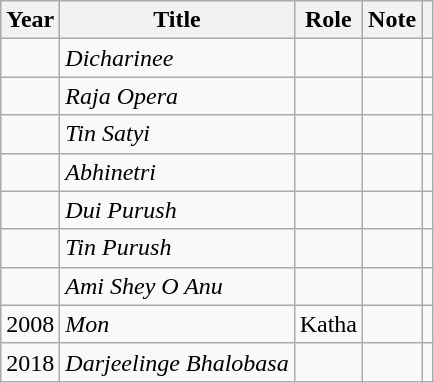<table class="wikitable">
<tr>
<th>Year</th>
<th>Title</th>
<th>Role</th>
<th>Note</th>
<th></th>
</tr>
<tr>
<td></td>
<td><em>Dicharinee</em></td>
<td></td>
<td></td>
<td></td>
</tr>
<tr>
<td></td>
<td><em>Raja Opera</em></td>
<td></td>
<td></td>
<td></td>
</tr>
<tr>
<td></td>
<td><em>Tin Satyi</em></td>
<td></td>
<td></td>
<td></td>
</tr>
<tr>
<td></td>
<td><em>Abhinetri</em></td>
<td></td>
<td></td>
<td></td>
</tr>
<tr>
<td></td>
<td><em>Dui Purush</em></td>
<td></td>
<td></td>
<td></td>
</tr>
<tr>
<td></td>
<td><em>Tin Purush</em></td>
<td></td>
<td></td>
<td></td>
</tr>
<tr>
<td></td>
<td><em>Ami Shey O Anu</em></td>
<td></td>
<td></td>
<td></td>
</tr>
<tr>
<td>2008</td>
<td><em>Mon</em></td>
<td>Katha</td>
<td></td>
<td></td>
</tr>
<tr>
<td>2018</td>
<td><em>Darjeelinge Bhalobasa</em></td>
<td></td>
<td></td>
<td></td>
</tr>
</table>
